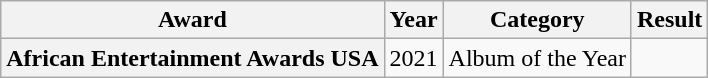<table class="wikitable sortable plainrowheaders">
<tr>
<th scope="col">Award</th>
<th scope="col">Year</th>
<th scope="col">Category</th>
<th scope="col">Result</th>
</tr>
<tr>
<th scope="row">African Entertainment Awards USA</th>
<td>2021</td>
<td>Album of the Year</td>
<td></td>
</tr>
</table>
